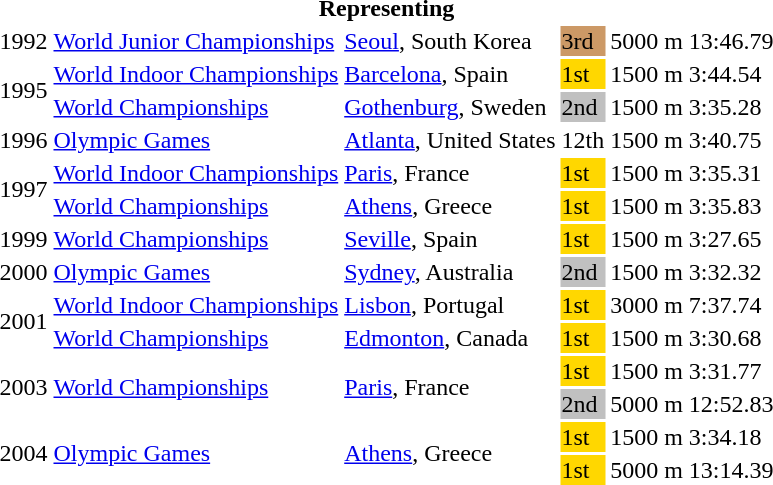<table>
<tr>
<th colspan="6">Representing </th>
</tr>
<tr>
<td>1992</td>
<td><a href='#'>World Junior Championships</a></td>
<td><a href='#'>Seoul</a>, South Korea</td>
<td bgcolor="cc9966">3rd</td>
<td>5000 m</td>
<td>13:46.79</td>
</tr>
<tr>
<td rowspan=2>1995</td>
<td><a href='#'>World Indoor Championships</a></td>
<td><a href='#'>Barcelona</a>, Spain</td>
<td style="background:gold;">1st</td>
<td>1500 m</td>
<td>3:44.54</td>
</tr>
<tr>
<td><a href='#'>World Championships</a></td>
<td><a href='#'>Gothenburg</a>, Sweden</td>
<td style="background:silver;">2nd</td>
<td>1500 m</td>
<td>3:35.28</td>
</tr>
<tr>
<td>1996</td>
<td><a href='#'>Olympic Games</a></td>
<td><a href='#'>Atlanta</a>, United States</td>
<td>12th</td>
<td>1500 m</td>
<td>3:40.75</td>
</tr>
<tr>
<td rowspan=2>1997</td>
<td><a href='#'>World Indoor Championships</a></td>
<td><a href='#'>Paris</a>, France</td>
<td style="background:gold;">1st</td>
<td>1500 m</td>
<td>3:35.31</td>
</tr>
<tr>
<td><a href='#'>World Championships</a></td>
<td><a href='#'>Athens</a>, Greece</td>
<td style="background:gold;">1st</td>
<td>1500 m</td>
<td>3:35.83</td>
</tr>
<tr>
<td>1999</td>
<td><a href='#'>World Championships</a></td>
<td><a href='#'>Seville</a>, Spain</td>
<td style="background:gold;">1st</td>
<td>1500 m</td>
<td>3:27.65 </td>
</tr>
<tr>
<td>2000</td>
<td><a href='#'>Olympic Games</a></td>
<td><a href='#'>Sydney</a>, Australia</td>
<td style="background:silver;">2nd</td>
<td>1500 m</td>
<td>3:32.32</td>
</tr>
<tr>
<td rowspan=2>2001</td>
<td><a href='#'>World Indoor Championships</a></td>
<td><a href='#'>Lisbon</a>, Portugal</td>
<td style="background:gold;">1st</td>
<td>3000 m</td>
<td>7:37.74</td>
</tr>
<tr>
<td><a href='#'>World Championships</a></td>
<td><a href='#'>Edmonton</a>, Canada</td>
<td style="background:gold;">1st</td>
<td>1500 m</td>
<td>3:30.68</td>
</tr>
<tr>
<td rowspan=2>2003</td>
<td rowspan=2><a href='#'>World Championships</a></td>
<td rowspan=2><a href='#'>Paris</a>, France</td>
<td style="background:gold;">1st</td>
<td>1500 m</td>
<td>3:31.77</td>
</tr>
<tr>
<td style="background:silver;">2nd</td>
<td>5000 m</td>
<td>12:52.83</td>
</tr>
<tr>
<td rowspan=2>2004</td>
<td rowspan=2><a href='#'>Olympic Games</a></td>
<td rowspan=2><a href='#'>Athens</a>, Greece</td>
<td style="background:gold;">1st</td>
<td>1500 m</td>
<td>3:34.18</td>
</tr>
<tr>
<td style="background:gold;">1st</td>
<td>5000 m</td>
<td>13:14.39</td>
</tr>
</table>
